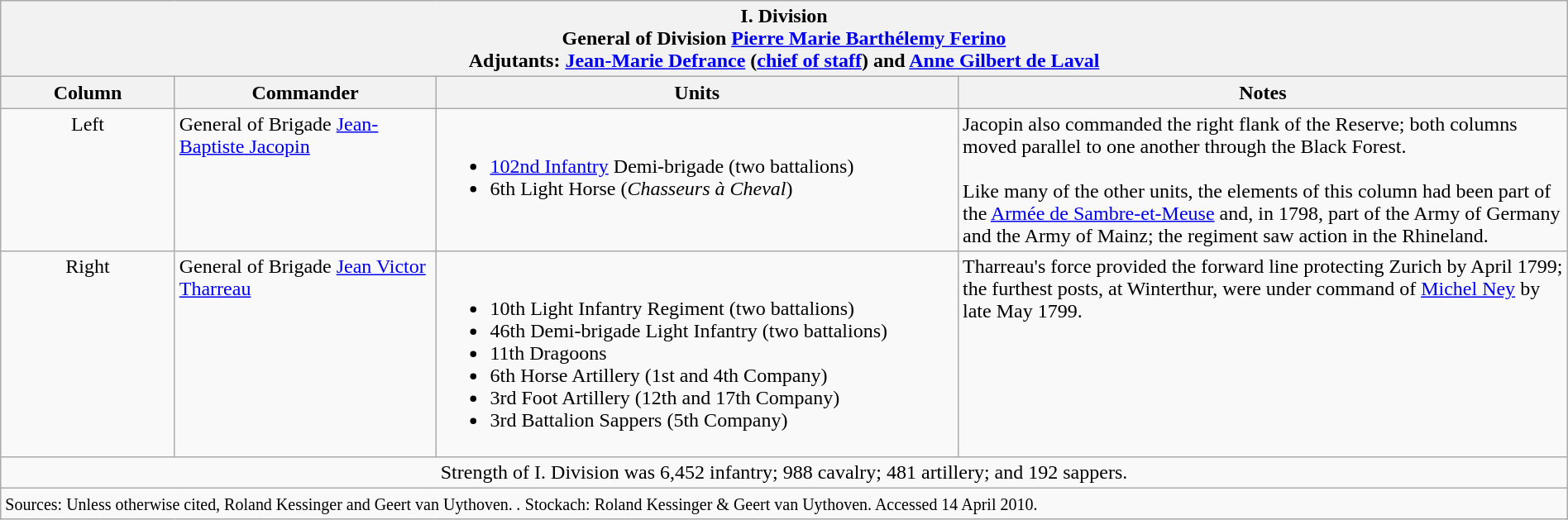<table class="wikitable" width=100%>
<tr valign="top">
<th colspan="11" bgcolor="white">I. Division<br>General of Division <a href='#'>Pierre Marie Barthélemy Ferino</a><br>Adjutants: <a href='#'>Jean-Marie Defrance</a> (<a href='#'>chief of staff</a>) and <a href='#'>Anne Gilbert de Laval</a></th>
</tr>
<tr valign="top"|- valign="top">
<th width=10%; align= center>Column</th>
<th width=15%; align= center>Commander</th>
<th width=30%; align= center>Units</th>
<th width=35%; align= center>Notes</th>
</tr>
<tr valign="top">
<td align= center>Left</td>
<td align= left>General of Brigade <a href='#'>Jean-Baptiste Jacopin</a></td>
<td align= left><br><ul><li><a href='#'>102nd Infantry</a> Demi-brigade (two battalions)</li><li>6th Light Horse (<em>Chasseurs à Cheval</em>)</li></ul></td>
<td align= left>Jacopin also commanded the right flank of the Reserve; both columns moved parallel to one another through the Black Forest.<br><br>Like many of the other units, the elements of this column had been part of the <a href='#'>Armée de Sambre-et-Meuse</a> and, in 1798, part of the Army of Germany and the Army of Mainz; the regiment saw action in the Rhineland.</td>
</tr>
<tr valign="top">
<td align= center>Right</td>
<td align= left>General of Brigade <a href='#'>Jean Victor Tharreau</a></td>
<td align= left><br><ul><li>10th Light Infantry Regiment (two battalions)</li><li>46th Demi-brigade Light Infantry (two battalions)</li><li>11th Dragoons</li><li>6th Horse Artillery (1st and 4th Company)</li><li>3rd Foot Artillery (12th and 17th Company)</li><li>3rd Battalion Sappers (5th Company)</li></ul></td>
<td align= left>Tharreau's force provided the forward line protecting Zurich by April 1799; the furthest posts, at Winterthur, were under command of <a href='#'>Michel Ney</a> by late May 1799.</td>
</tr>
<tr valign="top">
<td colspan="9" align="center">Strength of I. Division was 6,452 infantry; 988 cavalry; 481 artillery; and 192 sappers.</td>
</tr>
<tr valign="top">
<td colspan="9" align="left"><small>Sources: Unless otherwise cited, Roland Kessinger and Geert van Uythoven. <em>.</em> Stockach: Roland Kessinger & Geert van Uythoven. Accessed 14 April 2010. </small></td>
</tr>
</table>
